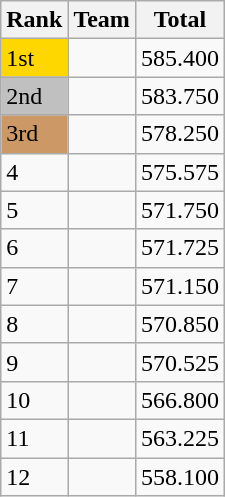<table class="wikitable">
<tr>
<th>Rank</th>
<th>Team</th>
<th>Total</th>
</tr>
<tr>
<td bgcolor="gold">1st</td>
<td></td>
<td>585.400</td>
</tr>
<tr>
<td bgcolor="silver">2nd</td>
<td></td>
<td>583.750</td>
</tr>
<tr>
<td bgcolor="#CC9966">3rd</td>
<td></td>
<td>578.250</td>
</tr>
<tr>
<td>4</td>
<td></td>
<td>575.575</td>
</tr>
<tr>
<td>5</td>
<td></td>
<td>571.750</td>
</tr>
<tr>
<td>6</td>
<td></td>
<td>571.725</td>
</tr>
<tr>
<td>7</td>
<td></td>
<td>571.150</td>
</tr>
<tr>
<td>8</td>
<td></td>
<td>570.850</td>
</tr>
<tr>
<td>9</td>
<td></td>
<td>570.525</td>
</tr>
<tr>
<td>10</td>
<td></td>
<td>566.800</td>
</tr>
<tr>
<td>11</td>
<td></td>
<td>563.225</td>
</tr>
<tr>
<td>12</td>
<td></td>
<td>558.100</td>
</tr>
</table>
